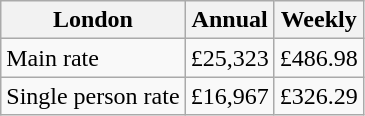<table class="wikitable">
<tr>
<th>London</th>
<th>Annual</th>
<th>Weekly</th>
</tr>
<tr>
<td>Main rate</td>
<td>£25,323</td>
<td>£486.98</td>
</tr>
<tr>
<td>Single person rate</td>
<td>£16,967</td>
<td>£326.29</td>
</tr>
</table>
